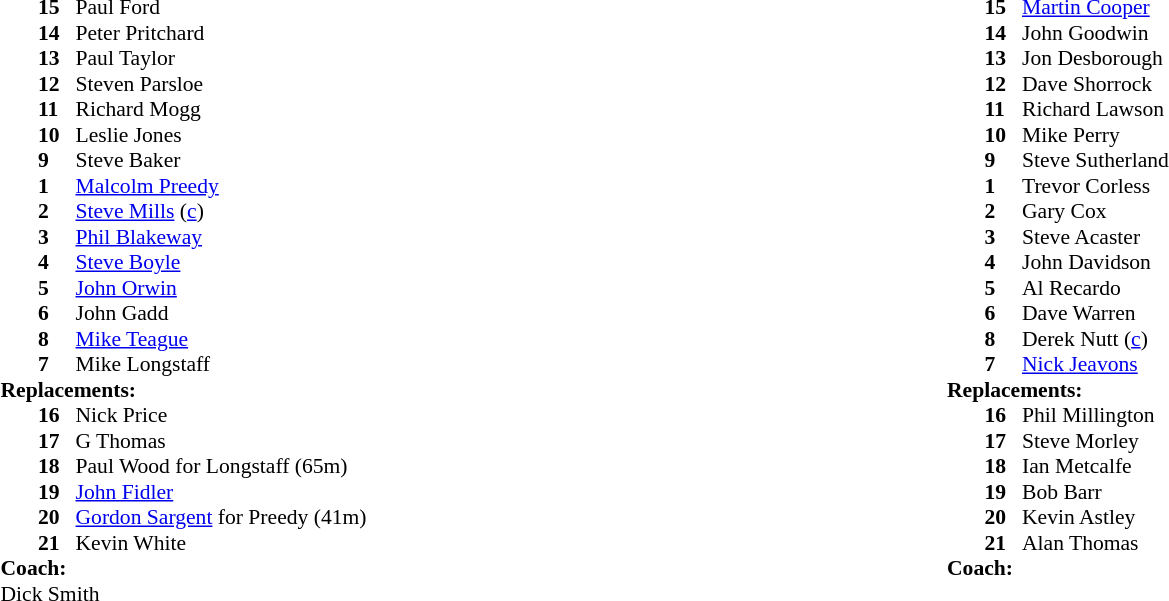<table width="100%">
<tr>
<td valign="top" width="50%"><br><table style="font-size: 90%" cellspacing="0" cellpadding="0">
<tr>
<th width="25"></th>
<th width="25"></th>
</tr>
<tr>
<td></td>
<td><strong>15</strong></td>
<td>Paul Ford</td>
</tr>
<tr>
<td></td>
<td><strong>14</strong></td>
<td>Peter Pritchard</td>
</tr>
<tr>
<td></td>
<td><strong>13</strong></td>
<td>Paul Taylor</td>
</tr>
<tr>
<td></td>
<td><strong>12</strong></td>
<td>Steven Parsloe</td>
</tr>
<tr>
<td></td>
<td><strong>11</strong></td>
<td>Richard Mogg</td>
</tr>
<tr>
<td></td>
<td><strong>10</strong></td>
<td>Leslie Jones</td>
</tr>
<tr>
<td></td>
<td><strong>9</strong></td>
<td>Steve Baker</td>
</tr>
<tr>
<td></td>
<td><strong>1</strong></td>
<td><a href='#'>Malcolm Preedy</a></td>
</tr>
<tr>
<td></td>
<td><strong>2</strong></td>
<td><a href='#'>Steve Mills</a> (<a href='#'>c</a>)</td>
</tr>
<tr>
<td></td>
<td><strong>3</strong></td>
<td><a href='#'>Phil Blakeway</a></td>
</tr>
<tr>
<td></td>
<td><strong>4</strong></td>
<td><a href='#'>Steve Boyle</a></td>
</tr>
<tr>
<td></td>
<td><strong>5</strong></td>
<td><a href='#'>John Orwin</a></td>
</tr>
<tr>
<td></td>
<td><strong>6</strong></td>
<td>John Gadd</td>
</tr>
<tr>
<td></td>
<td><strong>8</strong></td>
<td><a href='#'>Mike Teague</a></td>
</tr>
<tr>
<td></td>
<td><strong>7</strong></td>
<td>Mike Longstaff</td>
</tr>
<tr>
<td colspan=3><strong>Replacements:</strong></td>
</tr>
<tr>
<td></td>
<td><strong>16</strong></td>
<td>Nick Price</td>
</tr>
<tr>
<td></td>
<td><strong>17</strong></td>
<td>G Thomas</td>
</tr>
<tr>
<td></td>
<td><strong>18</strong></td>
<td>Paul Wood for Longstaff (65m)</td>
</tr>
<tr>
<td></td>
<td><strong>19</strong></td>
<td><a href='#'>John Fidler</a></td>
</tr>
<tr>
<td></td>
<td><strong>20</strong></td>
<td><a href='#'>Gordon Sargent</a> for Preedy (41m)</td>
</tr>
<tr>
<td></td>
<td><strong>21</strong></td>
<td>Kevin White</td>
</tr>
<tr>
<td colspan=3><strong>Coach:</strong></td>
</tr>
<tr>
<td colspan="4">Dick Smith</td>
</tr>
<tr>
<td colspan="4"></td>
</tr>
</table>
</td>
<td valign="top" width="50%"><br><table style="font-size: 90%" cellspacing="0" cellpadding="0">
<tr>
<th width="25"></th>
<th width="25"></th>
</tr>
<tr>
<td></td>
<td><strong>15</strong></td>
<td><a href='#'>Martin Cooper</a></td>
</tr>
<tr>
<td></td>
<td><strong>14</strong></td>
<td>John Goodwin</td>
</tr>
<tr>
<td></td>
<td><strong>13</strong></td>
<td>Jon Desborough</td>
</tr>
<tr>
<td></td>
<td><strong>12</strong></td>
<td>Dave Shorrock</td>
</tr>
<tr>
<td></td>
<td><strong>11</strong></td>
<td>Richard Lawson</td>
</tr>
<tr>
<td></td>
<td><strong>10</strong></td>
<td>Mike Perry</td>
</tr>
<tr>
<td></td>
<td><strong>9</strong></td>
<td>Steve Sutherland</td>
</tr>
<tr>
<td></td>
<td><strong>1</strong></td>
<td>Trevor Corless</td>
</tr>
<tr>
<td></td>
<td><strong>2</strong></td>
<td>Gary Cox</td>
</tr>
<tr>
<td></td>
<td><strong>3</strong></td>
<td>Steve Acaster</td>
</tr>
<tr>
<td></td>
<td><strong>4</strong></td>
<td>John Davidson</td>
</tr>
<tr>
<td></td>
<td><strong>5</strong></td>
<td>Al Recardo</td>
</tr>
<tr>
<td></td>
<td><strong>6</strong></td>
<td>Dave Warren</td>
</tr>
<tr>
<td></td>
<td><strong>8</strong></td>
<td>Derek Nutt (<a href='#'>c</a>)</td>
</tr>
<tr>
<td></td>
<td><strong>7</strong></td>
<td><a href='#'>Nick Jeavons</a></td>
</tr>
<tr>
<td colspan=3><strong>Replacements:</strong></td>
</tr>
<tr>
<td></td>
<td><strong>16</strong></td>
<td>Phil Millington</td>
</tr>
<tr>
<td></td>
<td><strong>17</strong></td>
<td>Steve Morley</td>
</tr>
<tr>
<td></td>
<td><strong>18</strong></td>
<td>Ian Metcalfe</td>
</tr>
<tr>
<td></td>
<td><strong>19</strong></td>
<td>Bob Barr</td>
</tr>
<tr>
<td></td>
<td><strong>20</strong></td>
<td>Kevin Astley</td>
</tr>
<tr>
<td></td>
<td><strong>21</strong></td>
<td>Alan Thomas</td>
</tr>
<tr>
<td colspan=3><strong>Coach:</strong></td>
</tr>
<tr>
<td colspan="4"></td>
</tr>
<tr>
</tr>
</table>
</td>
</tr>
</table>
